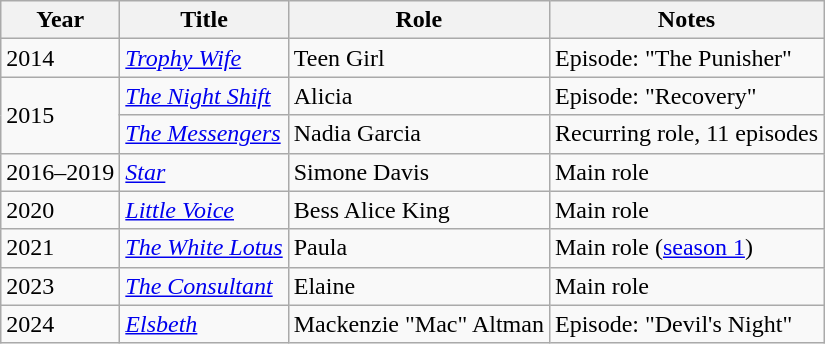<table class="wikitable">
<tr>
<th>Year</th>
<th>Title</th>
<th>Role</th>
<th>Notes</th>
</tr>
<tr>
<td>2014</td>
<td><em><a href='#'>Trophy Wife</a></em></td>
<td>Teen Girl</td>
<td>Episode: "The Punisher"</td>
</tr>
<tr>
<td rowspan="2">2015</td>
<td><em><a href='#'>The Night Shift</a></em></td>
<td>Alicia</td>
<td>Episode: "Recovery"</td>
</tr>
<tr>
<td><em><a href='#'>The Messengers</a></em></td>
<td>Nadia Garcia</td>
<td>Recurring role, 11 episodes</td>
</tr>
<tr>
<td>2016–2019</td>
<td><em><a href='#'>Star</a></em></td>
<td>Simone Davis</td>
<td>Main role</td>
</tr>
<tr>
<td>2020</td>
<td><em><a href='#'>Little Voice</a></em></td>
<td>Bess Alice King</td>
<td>Main role</td>
</tr>
<tr>
<td>2021</td>
<td><em><a href='#'>The White Lotus</a></em></td>
<td>Paula</td>
<td>Main role (<a href='#'>season 1</a>)</td>
</tr>
<tr>
<td>2023</td>
<td><em><a href='#'>The Consultant</a></em></td>
<td>Elaine</td>
<td>Main role</td>
</tr>
<tr>
<td>2024</td>
<td><em><a href='#'>Elsbeth</a></em></td>
<td>Mackenzie "Mac" Altman</td>
<td>Episode: "Devil's Night"</td>
</tr>
</table>
